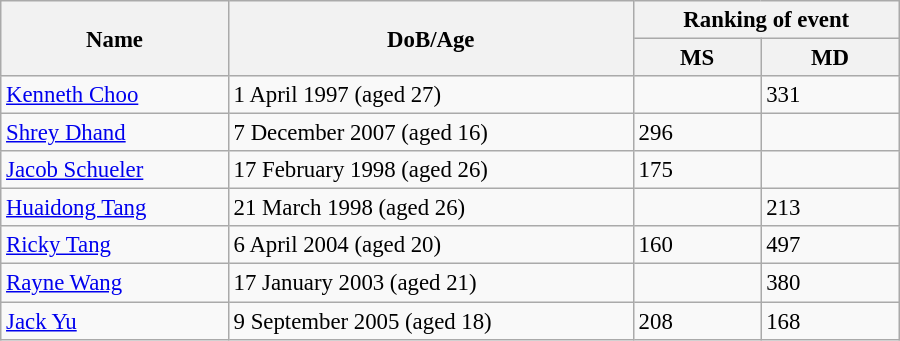<table class="wikitable" style="width:600px; font-size:95%;">
<tr>
<th rowspan="2" align="left">Name</th>
<th rowspan="2" align="left">DoB/Age</th>
<th colspan="2" align="center">Ranking of event</th>
</tr>
<tr>
<th align="center">MS</th>
<th align="center">MD</th>
</tr>
<tr>
<td align="left"><a href='#'>Kenneth Choo</a></td>
<td align="left">1 April 1997 (aged 27)</td>
<td></td>
<td>331</td>
</tr>
<tr>
<td align="left"><a href='#'>Shrey Dhand</a></td>
<td align="left">7 December 2007 (aged 16)</td>
<td>296</td>
<td></td>
</tr>
<tr>
<td align="left"><a href='#'>Jacob Schueler</a></td>
<td align="left">17 February 1998 (aged 26)</td>
<td>175</td>
<td></td>
</tr>
<tr>
<td align="left"><a href='#'>Huaidong Tang</a></td>
<td align="left">21 March 1998 (aged 26)</td>
<td></td>
<td>213</td>
</tr>
<tr>
<td align="left"><a href='#'>Ricky Tang</a></td>
<td align="left">6 April 2004 (aged 20)</td>
<td>160</td>
<td>497</td>
</tr>
<tr>
<td align="left"><a href='#'>Rayne Wang</a></td>
<td align="left">17 January 2003 (aged 21)</td>
<td></td>
<td>380</td>
</tr>
<tr>
<td><a href='#'>Jack Yu</a></td>
<td>9 September 2005 (aged 18)</td>
<td>208</td>
<td>168</td>
</tr>
</table>
